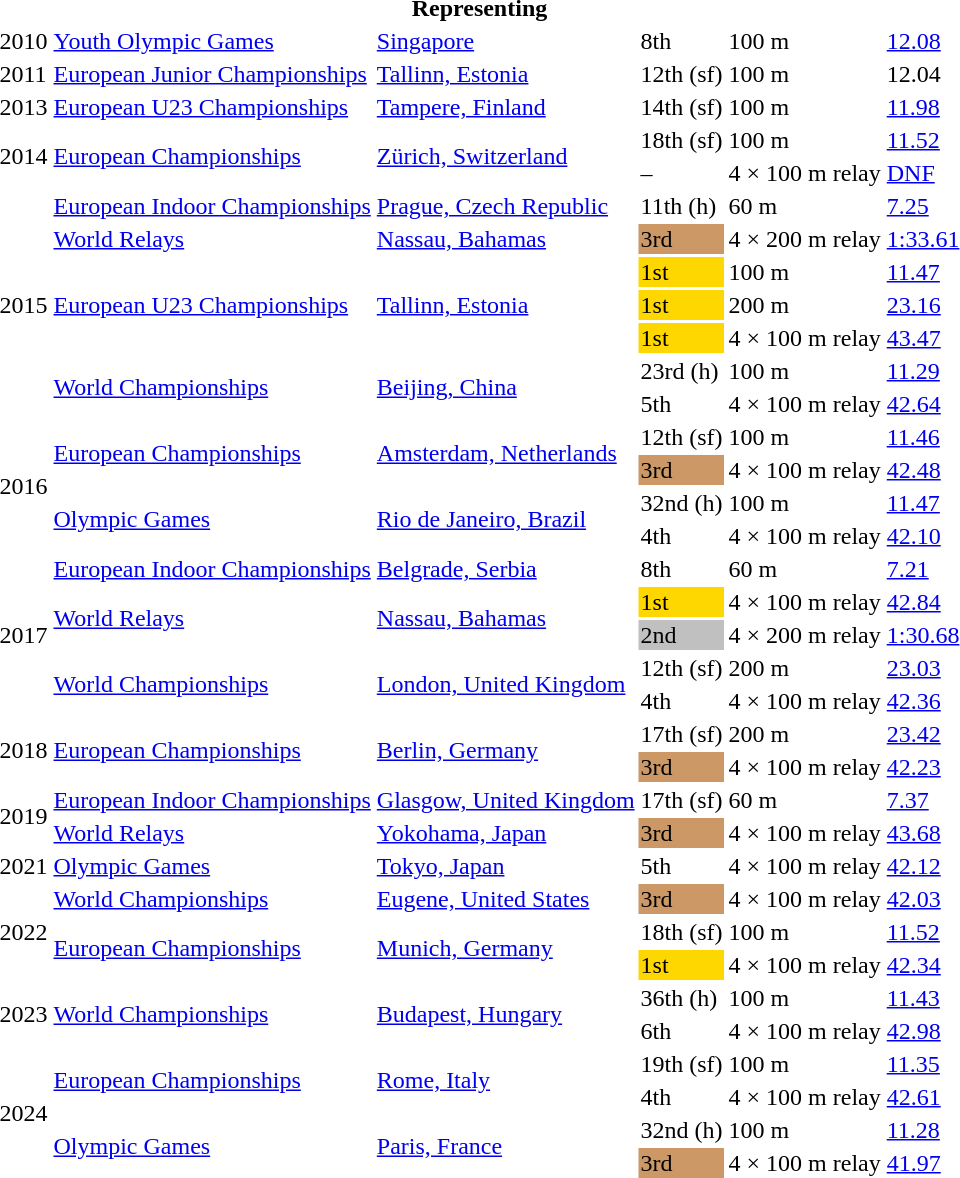<table>
<tr>
<th colspan="6">Representing </th>
</tr>
<tr>
<td>2010</td>
<td><a href='#'>Youth Olympic Games</a></td>
<td><a href='#'>Singapore</a></td>
<td>8th</td>
<td>100 m</td>
<td><a href='#'>12.08</a></td>
</tr>
<tr>
<td>2011</td>
<td><a href='#'>European Junior Championships</a></td>
<td><a href='#'>Tallinn, Estonia</a></td>
<td>12th (sf)</td>
<td>100 m</td>
<td>12.04</td>
</tr>
<tr>
<td>2013</td>
<td><a href='#'>European U23 Championships</a></td>
<td><a href='#'>Tampere, Finland</a></td>
<td>14th (sf)</td>
<td>100 m</td>
<td><a href='#'>11.98</a></td>
</tr>
<tr>
<td rowspan=2>2014</td>
<td rowspan=2><a href='#'>European Championships</a></td>
<td rowspan=2><a href='#'>Zürich, Switzerland</a></td>
<td>18th (sf)</td>
<td>100 m</td>
<td><a href='#'>11.52</a></td>
</tr>
<tr>
<td>–</td>
<td>4 × 100 m relay</td>
<td><a href='#'>DNF</a></td>
</tr>
<tr>
<td rowspan=7>2015</td>
<td><a href='#'>European Indoor Championships</a></td>
<td><a href='#'>Prague, Czech Republic</a></td>
<td>11th (h)</td>
<td>60 m</td>
<td><a href='#'>7.25</a></td>
</tr>
<tr>
<td><a href='#'>World Relays</a></td>
<td><a href='#'>Nassau, Bahamas</a></td>
<td bgcolor=cc9966>3rd</td>
<td>4 × 200 m relay</td>
<td><a href='#'>1:33.61</a></td>
</tr>
<tr>
<td rowspan=3><a href='#'>European U23 Championships</a></td>
<td rowspan=3><a href='#'>Tallinn, Estonia</a></td>
<td bgcolor=gold>1st</td>
<td>100 m</td>
<td><a href='#'>11.47</a></td>
</tr>
<tr>
<td bgcolor=gold>1st</td>
<td>200 m</td>
<td><a href='#'>23.16</a></td>
</tr>
<tr>
<td bgcolor=gold>1st</td>
<td>4 × 100 m relay</td>
<td><a href='#'>43.47</a></td>
</tr>
<tr>
<td rowspan=2><a href='#'>World Championships</a></td>
<td rowspan=2><a href='#'>Beijing, China</a></td>
<td>23rd (h)</td>
<td>100 m</td>
<td><a href='#'>11.29</a></td>
</tr>
<tr>
<td>5th</td>
<td>4 × 100 m relay</td>
<td><a href='#'>42.64</a></td>
</tr>
<tr>
<td rowspan=4>2016</td>
<td rowspan=2><a href='#'>European Championships</a></td>
<td rowspan=2><a href='#'>Amsterdam, Netherlands</a></td>
<td>12th (sf)</td>
<td>100 m</td>
<td><a href='#'>11.46</a></td>
</tr>
<tr>
<td bgcolor=cc9966>3rd</td>
<td>4 × 100 m relay</td>
<td><a href='#'>42.48</a></td>
</tr>
<tr>
<td rowspan=2><a href='#'>Olympic Games</a></td>
<td rowspan=2><a href='#'>Rio de Janeiro, Brazil</a></td>
<td>32nd (h)</td>
<td>100 m</td>
<td><a href='#'>11.47</a></td>
</tr>
<tr>
<td>4th</td>
<td>4 × 100 m relay</td>
<td><a href='#'>42.10</a></td>
</tr>
<tr>
<td rowspan=5>2017</td>
<td><a href='#'>European Indoor Championships</a></td>
<td><a href='#'>Belgrade, Serbia</a></td>
<td>8th</td>
<td>60 m</td>
<td><a href='#'>7.21</a></td>
</tr>
<tr>
<td rowspan=2><a href='#'>World Relays</a></td>
<td rowspan=2><a href='#'>Nassau, Bahamas</a></td>
<td bgcolor=gold>1st</td>
<td>4 × 100 m relay</td>
<td><a href='#'>42.84</a></td>
</tr>
<tr>
<td bgcolor=silver>2nd</td>
<td>4 × 200 m relay</td>
<td><a href='#'>1:30.68</a></td>
</tr>
<tr>
<td rowspan=2><a href='#'>World Championships</a></td>
<td rowspan=2><a href='#'>London, United Kingdom</a></td>
<td>12th (sf)</td>
<td>200 m</td>
<td><a href='#'>23.03</a></td>
</tr>
<tr>
<td>4th</td>
<td>4 × 100 m relay</td>
<td><a href='#'>42.36</a></td>
</tr>
<tr>
<td rowspan=2>2018</td>
<td rowspan=2><a href='#'>European Championships</a></td>
<td rowspan=2><a href='#'>Berlin, Germany</a></td>
<td>17th (sf)</td>
<td>200 m</td>
<td><a href='#'>23.42</a></td>
</tr>
<tr>
<td bgcolor=cc9966>3rd</td>
<td>4 × 100 m relay</td>
<td><a href='#'>42.23</a></td>
</tr>
<tr>
<td rowspan=2>2019</td>
<td><a href='#'>European Indoor Championships</a></td>
<td><a href='#'>Glasgow, United Kingdom</a></td>
<td>17th (sf)</td>
<td>60 m</td>
<td><a href='#'>7.37</a></td>
</tr>
<tr>
<td><a href='#'>World Relays</a></td>
<td><a href='#'>Yokohama, Japan</a></td>
<td bgcolor=cc9966>3rd</td>
<td>4 × 100 m relay</td>
<td><a href='#'>43.68</a></td>
</tr>
<tr>
<td>2021</td>
<td><a href='#'>Olympic Games</a></td>
<td><a href='#'>Tokyo, Japan</a></td>
<td>5th</td>
<td>4 × 100 m relay</td>
<td><a href='#'>42.12</a></td>
</tr>
<tr>
<td rowspan=3>2022</td>
<td><a href='#'>World Championships</a></td>
<td><a href='#'>Eugene, United States</a></td>
<td bgcolor=cc9966>3rd</td>
<td>4 × 100 m relay</td>
<td><a href='#'>42.03</a></td>
</tr>
<tr>
<td rowspan=2><a href='#'>European Championships</a></td>
<td rowspan=2><a href='#'>Munich, Germany</a></td>
<td>18th (sf)</td>
<td>100 m</td>
<td><a href='#'>11.52</a></td>
</tr>
<tr>
<td bgcolor=gold>1st</td>
<td>4 × 100 m relay</td>
<td><a href='#'>42.34</a></td>
</tr>
<tr>
<td rowspan=2>2023</td>
<td rowspan=2><a href='#'>World Championships</a></td>
<td rowspan=2><a href='#'>Budapest, Hungary</a></td>
<td>36th (h)</td>
<td>100 m</td>
<td><a href='#'>11.43</a></td>
</tr>
<tr>
<td>6th</td>
<td>4 × 100 m relay</td>
<td><a href='#'>42.98</a></td>
</tr>
<tr>
<td rowspan=4>2024</td>
<td rowspan=2><a href='#'>European Championships</a></td>
<td rowspan=2><a href='#'>Rome, Italy</a></td>
<td>19th (sf)</td>
<td>100 m</td>
<td><a href='#'>11.35</a></td>
</tr>
<tr>
<td>4th</td>
<td>4 × 100 m relay</td>
<td><a href='#'>42.61</a></td>
</tr>
<tr>
<td rowspan=2><a href='#'>Olympic Games</a></td>
<td rowspan=2><a href='#'>Paris, France</a></td>
<td>32nd (h)</td>
<td>100 m</td>
<td><a href='#'>11.28</a></td>
</tr>
<tr>
<td bgcolor=cc9966>3rd</td>
<td>4 × 100 m relay</td>
<td><a href='#'>41.97</a></td>
</tr>
</table>
